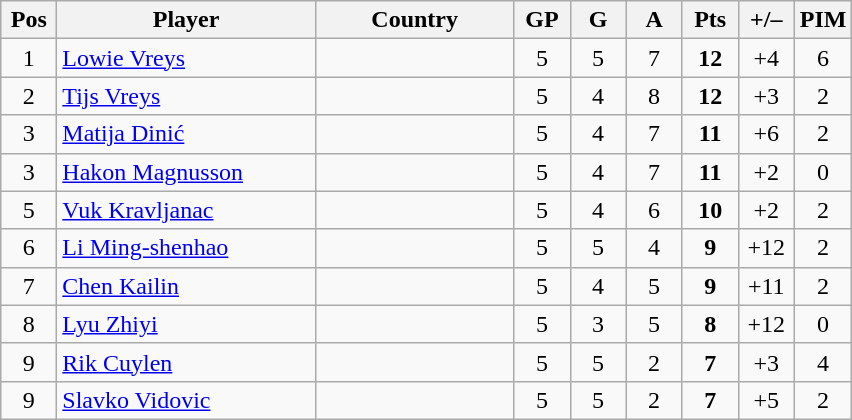<table class="wikitable sortable" style="text-align: center;">
<tr>
<th width=30>Pos</th>
<th width=165>Player</th>
<th width=125>Country</th>
<th width=30>GP</th>
<th width=30>G</th>
<th width=30>A</th>
<th width=30>Pts</th>
<th width=30>+/–</th>
<th width=30>PIM</th>
</tr>
<tr>
<td>1</td>
<td align=left><a href='#'>Lowie Vreys</a></td>
<td align=left></td>
<td>5</td>
<td>5</td>
<td>7</td>
<td><strong>12</strong></td>
<td>+4</td>
<td>6</td>
</tr>
<tr>
<td>2</td>
<td align=left><a href='#'>Tijs Vreys</a></td>
<td align=left></td>
<td>5</td>
<td>4</td>
<td>8</td>
<td><strong>12</strong></td>
<td>+3</td>
<td>2</td>
</tr>
<tr>
<td>3</td>
<td align=left><a href='#'>Matija Dinić</a></td>
<td align=left></td>
<td>5</td>
<td>4</td>
<td>7</td>
<td><strong>11</strong></td>
<td>+6</td>
<td>2</td>
</tr>
<tr>
<td>3</td>
<td align=left><a href='#'>Hakon Magnusson</a></td>
<td align=left></td>
<td>5</td>
<td>4</td>
<td>7</td>
<td><strong>11</strong></td>
<td>+2</td>
<td>0</td>
</tr>
<tr>
<td>5</td>
<td align=left><a href='#'>Vuk Kravljanac</a></td>
<td align=left></td>
<td>5</td>
<td>4</td>
<td>6</td>
<td><strong>10</strong></td>
<td>+2</td>
<td>2</td>
</tr>
<tr>
<td>6</td>
<td align=left><a href='#'>Li Ming-shenhao</a></td>
<td align=left></td>
<td>5</td>
<td>5</td>
<td>4</td>
<td><strong>9</strong></td>
<td>+12</td>
<td>2</td>
</tr>
<tr>
<td>7</td>
<td align=left><a href='#'>Chen Kailin</a></td>
<td align=left></td>
<td>5</td>
<td>4</td>
<td>5</td>
<td><strong>9</strong></td>
<td>+11</td>
<td>2</td>
</tr>
<tr>
<td>8</td>
<td align=left><a href='#'>Lyu Zhiyi</a></td>
<td align=left></td>
<td>5</td>
<td>3</td>
<td>5</td>
<td><strong>8</strong></td>
<td>+12</td>
<td>0</td>
</tr>
<tr>
<td>9</td>
<td align=left><a href='#'>Rik Cuylen</a></td>
<td align=left></td>
<td>5</td>
<td>5</td>
<td>2</td>
<td><strong>7</strong></td>
<td>+3</td>
<td>4</td>
</tr>
<tr>
<td>9</td>
<td align=left><a href='#'>Slavko Vidovic</a></td>
<td align=left></td>
<td>5</td>
<td>5</td>
<td>2</td>
<td><strong>7</strong></td>
<td>+5</td>
<td>2</td>
</tr>
</table>
